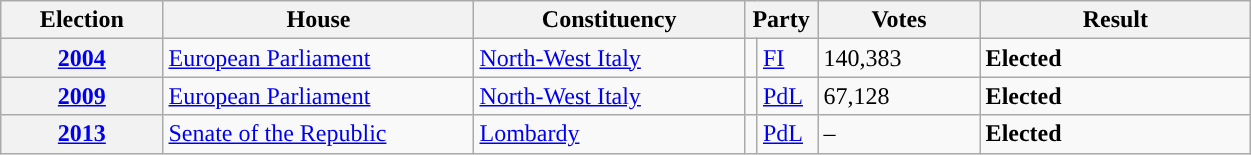<table class=wikitable style="width:66%; border:1px #AAAAFF solid">
<tr>
<th width=12%>Election</th>
<th width=23%>House</th>
<th width=20%>Constituency</th>
<th width=5% colspan="2">Party</th>
<th width=12%>Votes</th>
<th width=20%>Result</th>
</tr>
<tr>
<th><a href='#'>2004</a></th>
<td><a href='#'>European Parliament</a></td>
<td><a href='#'>North-West Italy</a></td>
<td></td>
<td><a href='#'>FI</a></td>
<td>140,383</td>
<td> <strong>Elected</strong></td>
</tr>
<tr>
<th><a href='#'>2009</a></th>
<td><a href='#'>European Parliament</a></td>
<td><a href='#'>North-West Italy</a></td>
<td></td>
<td><a href='#'>PdL</a></td>
<td>67,128</td>
<td> <strong>Elected</strong></td>
</tr>
<tr>
<th><a href='#'>2013</a></th>
<td><a href='#'>Senate of the Republic</a></td>
<td><a href='#'>Lombardy</a></td>
<td></td>
<td><a href='#'>PdL</a></td>
<td>–</td>
<td> <strong>Elected</strong></td>
</tr>
</table>
